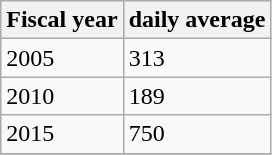<table class="wikitable">
<tr>
<th>Fiscal year</th>
<th>daily average</th>
</tr>
<tr>
<td>2005</td>
<td>313</td>
</tr>
<tr>
<td>2010</td>
<td>189</td>
</tr>
<tr>
<td>2015</td>
<td>750</td>
</tr>
<tr>
</tr>
</table>
